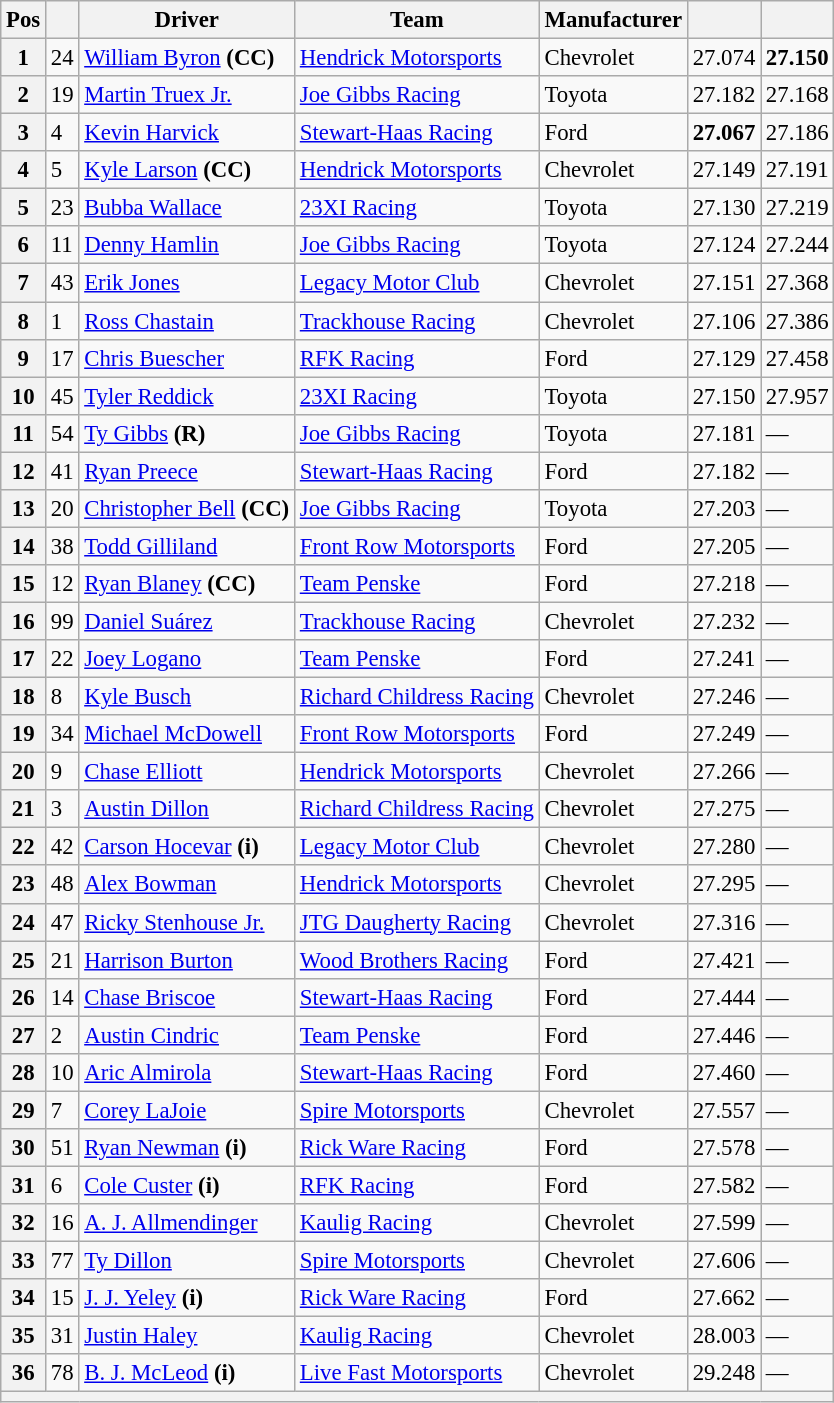<table class="wikitable" style="font-size:95%">
<tr>
<th>Pos</th>
<th></th>
<th>Driver</th>
<th>Team</th>
<th>Manufacturer</th>
<th></th>
<th></th>
</tr>
<tr>
<th>1</th>
<td>24</td>
<td><a href='#'>William Byron</a> <strong>(CC)</strong></td>
<td><a href='#'>Hendrick Motorsports</a></td>
<td>Chevrolet</td>
<td>27.074</td>
<td><strong>27.150</strong></td>
</tr>
<tr>
<th>2</th>
<td>19</td>
<td><a href='#'>Martin Truex Jr.</a></td>
<td><a href='#'>Joe Gibbs Racing</a></td>
<td>Toyota</td>
<td>27.182</td>
<td>27.168</td>
</tr>
<tr>
<th>3</th>
<td>4</td>
<td><a href='#'>Kevin Harvick</a></td>
<td><a href='#'>Stewart-Haas Racing</a></td>
<td>Ford</td>
<td><strong>27.067</strong></td>
<td>27.186</td>
</tr>
<tr>
<th>4</th>
<td>5</td>
<td><a href='#'>Kyle Larson</a> <strong>(CC)</strong></td>
<td><a href='#'>Hendrick Motorsports</a></td>
<td>Chevrolet</td>
<td>27.149</td>
<td>27.191</td>
</tr>
<tr>
<th>5</th>
<td>23</td>
<td><a href='#'>Bubba Wallace</a></td>
<td><a href='#'>23XI Racing</a></td>
<td>Toyota</td>
<td>27.130</td>
<td>27.219</td>
</tr>
<tr>
<th>6</th>
<td>11</td>
<td><a href='#'>Denny Hamlin</a></td>
<td><a href='#'>Joe Gibbs Racing</a></td>
<td>Toyota</td>
<td>27.124</td>
<td>27.244</td>
</tr>
<tr>
<th>7</th>
<td>43</td>
<td><a href='#'>Erik Jones</a></td>
<td><a href='#'>Legacy Motor Club</a></td>
<td>Chevrolet</td>
<td>27.151</td>
<td>27.368</td>
</tr>
<tr>
<th>8</th>
<td>1</td>
<td><a href='#'>Ross Chastain</a></td>
<td><a href='#'>Trackhouse Racing</a></td>
<td>Chevrolet</td>
<td>27.106</td>
<td>27.386</td>
</tr>
<tr>
<th>9</th>
<td>17</td>
<td><a href='#'>Chris Buescher</a></td>
<td><a href='#'>RFK Racing</a></td>
<td>Ford</td>
<td>27.129</td>
<td>27.458</td>
</tr>
<tr>
<th>10</th>
<td>45</td>
<td><a href='#'>Tyler Reddick</a></td>
<td><a href='#'>23XI Racing</a></td>
<td>Toyota</td>
<td>27.150</td>
<td>27.957</td>
</tr>
<tr>
<th>11</th>
<td>54</td>
<td><a href='#'>Ty Gibbs</a> <strong>(R)</strong></td>
<td><a href='#'>Joe Gibbs Racing</a></td>
<td>Toyota</td>
<td>27.181</td>
<td>—</td>
</tr>
<tr>
<th>12</th>
<td>41</td>
<td><a href='#'>Ryan Preece</a></td>
<td><a href='#'>Stewart-Haas Racing</a></td>
<td>Ford</td>
<td>27.182</td>
<td>—</td>
</tr>
<tr>
<th>13</th>
<td>20</td>
<td><a href='#'>Christopher Bell</a> <strong>(CC)</strong></td>
<td><a href='#'>Joe Gibbs Racing</a></td>
<td>Toyota</td>
<td>27.203</td>
<td>—</td>
</tr>
<tr>
<th>14</th>
<td>38</td>
<td><a href='#'>Todd Gilliland</a></td>
<td><a href='#'>Front Row Motorsports</a></td>
<td>Ford</td>
<td>27.205</td>
<td>—</td>
</tr>
<tr>
<th>15</th>
<td>12</td>
<td><a href='#'>Ryan Blaney</a> <strong>(CC)</strong></td>
<td><a href='#'>Team Penske</a></td>
<td>Ford</td>
<td>27.218</td>
<td>—</td>
</tr>
<tr>
<th>16</th>
<td>99</td>
<td><a href='#'>Daniel Suárez</a></td>
<td><a href='#'>Trackhouse Racing</a></td>
<td>Chevrolet</td>
<td>27.232</td>
<td>—</td>
</tr>
<tr>
<th>17</th>
<td>22</td>
<td><a href='#'>Joey Logano</a></td>
<td><a href='#'>Team Penske</a></td>
<td>Ford</td>
<td>27.241</td>
<td>—</td>
</tr>
<tr>
<th>18</th>
<td>8</td>
<td><a href='#'>Kyle Busch</a></td>
<td><a href='#'>Richard Childress Racing</a></td>
<td>Chevrolet</td>
<td>27.246</td>
<td>—</td>
</tr>
<tr>
<th>19</th>
<td>34</td>
<td><a href='#'>Michael McDowell</a></td>
<td><a href='#'>Front Row Motorsports</a></td>
<td>Ford</td>
<td>27.249</td>
<td>—</td>
</tr>
<tr>
<th>20</th>
<td>9</td>
<td><a href='#'>Chase Elliott</a></td>
<td><a href='#'>Hendrick Motorsports</a></td>
<td>Chevrolet</td>
<td>27.266</td>
<td>—</td>
</tr>
<tr>
<th>21</th>
<td>3</td>
<td><a href='#'>Austin Dillon</a></td>
<td><a href='#'>Richard Childress Racing</a></td>
<td>Chevrolet</td>
<td>27.275</td>
<td>—</td>
</tr>
<tr>
<th>22</th>
<td>42</td>
<td><a href='#'>Carson Hocevar</a> <strong>(i)</strong></td>
<td><a href='#'>Legacy Motor Club</a></td>
<td>Chevrolet</td>
<td>27.280</td>
<td>—</td>
</tr>
<tr>
<th>23</th>
<td>48</td>
<td><a href='#'>Alex Bowman</a></td>
<td><a href='#'>Hendrick Motorsports</a></td>
<td>Chevrolet</td>
<td>27.295</td>
<td>—</td>
</tr>
<tr>
<th>24</th>
<td>47</td>
<td><a href='#'>Ricky Stenhouse Jr.</a></td>
<td><a href='#'>JTG Daugherty Racing</a></td>
<td>Chevrolet</td>
<td>27.316</td>
<td>—</td>
</tr>
<tr>
<th>25</th>
<td>21</td>
<td><a href='#'>Harrison Burton</a></td>
<td><a href='#'>Wood Brothers Racing</a></td>
<td>Ford</td>
<td>27.421</td>
<td>—</td>
</tr>
<tr>
<th>26</th>
<td>14</td>
<td><a href='#'>Chase Briscoe</a></td>
<td><a href='#'>Stewart-Haas Racing</a></td>
<td>Ford</td>
<td>27.444</td>
<td>—</td>
</tr>
<tr>
<th>27</th>
<td>2</td>
<td><a href='#'>Austin Cindric</a></td>
<td><a href='#'>Team Penske</a></td>
<td>Ford</td>
<td>27.446</td>
<td>—</td>
</tr>
<tr>
<th>28</th>
<td>10</td>
<td><a href='#'>Aric Almirola</a></td>
<td><a href='#'>Stewart-Haas Racing</a></td>
<td>Ford</td>
<td>27.460</td>
<td>—</td>
</tr>
<tr>
<th>29</th>
<td>7</td>
<td><a href='#'>Corey LaJoie</a></td>
<td><a href='#'>Spire Motorsports</a></td>
<td>Chevrolet</td>
<td>27.557</td>
<td>—</td>
</tr>
<tr>
<th>30</th>
<td>51</td>
<td><a href='#'>Ryan Newman</a> <strong>(i)</strong></td>
<td><a href='#'>Rick Ware Racing</a></td>
<td>Ford</td>
<td>27.578</td>
<td>—</td>
</tr>
<tr>
<th>31</th>
<td>6</td>
<td><a href='#'>Cole Custer</a> <strong>(i)</strong></td>
<td><a href='#'>RFK Racing</a></td>
<td>Ford</td>
<td>27.582</td>
<td>—</td>
</tr>
<tr>
<th>32</th>
<td>16</td>
<td><a href='#'>A. J. Allmendinger</a></td>
<td><a href='#'>Kaulig Racing</a></td>
<td>Chevrolet</td>
<td>27.599</td>
<td>—</td>
</tr>
<tr>
<th>33</th>
<td>77</td>
<td><a href='#'>Ty Dillon</a></td>
<td><a href='#'>Spire Motorsports</a></td>
<td>Chevrolet</td>
<td>27.606</td>
<td>—</td>
</tr>
<tr>
<th>34</th>
<td>15</td>
<td><a href='#'>J. J. Yeley</a> <strong>(i)</strong></td>
<td><a href='#'>Rick Ware Racing</a></td>
<td>Ford</td>
<td>27.662</td>
<td>—</td>
</tr>
<tr>
<th>35</th>
<td>31</td>
<td><a href='#'>Justin Haley</a></td>
<td><a href='#'>Kaulig Racing</a></td>
<td>Chevrolet</td>
<td>28.003</td>
<td>—</td>
</tr>
<tr>
<th>36</th>
<td>78</td>
<td><a href='#'>B. J. McLeod</a> <strong>(i)</strong></td>
<td><a href='#'>Live Fast Motorsports</a></td>
<td>Chevrolet</td>
<td>29.248</td>
<td>—</td>
</tr>
<tr>
<th colspan="7"></th>
</tr>
</table>
